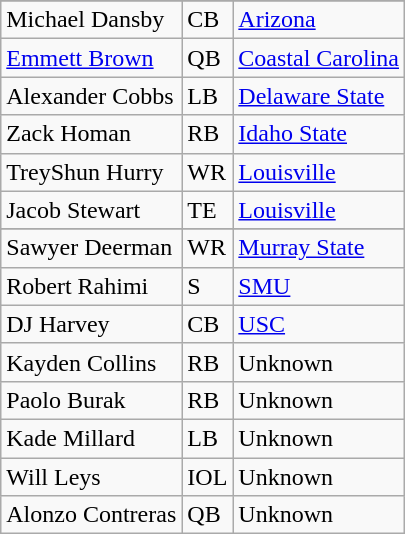<table class="wikitable sortable">
<tr>
</tr>
<tr>
<td>Michael Dansby</td>
<td>CB</td>
<td><a href='#'>Arizona</a></td>
</tr>
<tr>
<td><a href='#'>Emmett Brown</a></td>
<td>QB</td>
<td><a href='#'>Coastal Carolina</a></td>
</tr>
<tr>
<td>Alexander Cobbs</td>
<td>LB</td>
<td><a href='#'>Delaware State</a></td>
</tr>
<tr>
<td>Zack Homan</td>
<td>RB</td>
<td><a href='#'>Idaho State</a></td>
</tr>
<tr>
<td>TreyShun Hurry</td>
<td>WR</td>
<td><a href='#'>Louisville</a></td>
</tr>
<tr>
<td>Jacob Stewart</td>
<td>TE</td>
<td><a href='#'>Louisville</a></td>
</tr>
<tr>
</tr>
<tr>
<td>Sawyer Deerman</td>
<td>WR</td>
<td><a href='#'>Murray State</a></td>
</tr>
<tr>
<td>Robert Rahimi</td>
<td>S</td>
<td><a href='#'>SMU</a></td>
</tr>
<tr>
<td>DJ Harvey</td>
<td>CB</td>
<td><a href='#'>USC</a></td>
</tr>
<tr>
<td>Kayden Collins</td>
<td>RB</td>
<td>Unknown</td>
</tr>
<tr>
<td>Paolo Burak</td>
<td>RB</td>
<td>Unknown</td>
</tr>
<tr>
<td>Kade Millard</td>
<td>LB</td>
<td>Unknown</td>
</tr>
<tr>
<td>Will Leys</td>
<td>IOL</td>
<td>Unknown</td>
</tr>
<tr>
<td>Alonzo Contreras</td>
<td>QB</td>
<td>Unknown</td>
</tr>
</table>
